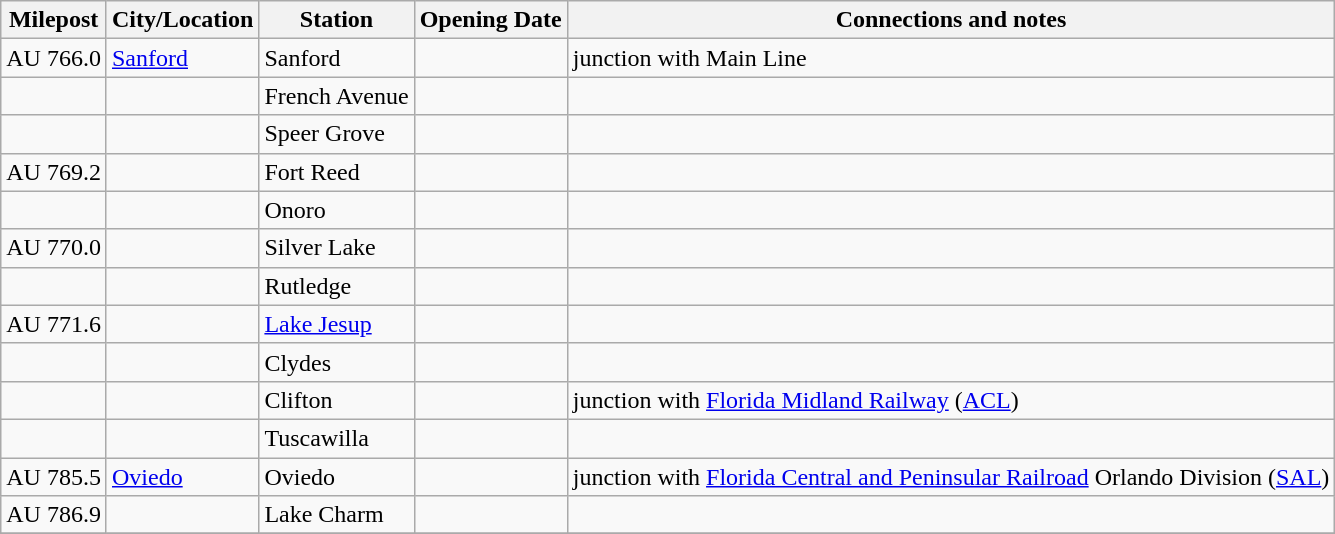<table class="wikitable">
<tr>
<th>Milepost</th>
<th>City/Location</th>
<th>Station</th>
<th>Opening Date</th>
<th>Connections and notes</th>
</tr>
<tr>
<td>AU 766.0</td>
<td><a href='#'>Sanford</a></td>
<td>Sanford</td>
<td></td>
<td>junction with Main Line</td>
</tr>
<tr>
<td></td>
<td></td>
<td>French Avenue</td>
<td></td>
<td></td>
</tr>
<tr>
<td></td>
<td></td>
<td>Speer Grove</td>
<td></td>
<td></td>
</tr>
<tr>
<td>AU 769.2</td>
<td></td>
<td>Fort Reed</td>
<td></td>
<td></td>
</tr>
<tr>
<td></td>
<td></td>
<td>Onoro</td>
<td></td>
<td></td>
</tr>
<tr>
<td>AU 770.0</td>
<td></td>
<td>Silver Lake</td>
<td></td>
<td></td>
</tr>
<tr>
<td></td>
<td></td>
<td>Rutledge</td>
<td></td>
<td></td>
</tr>
<tr>
<td>AU 771.6</td>
<td></td>
<td><a href='#'>Lake Jesup</a></td>
<td></td>
<td></td>
</tr>
<tr>
<td></td>
<td></td>
<td>Clydes</td>
<td></td>
<td></td>
</tr>
<tr>
<td></td>
<td></td>
<td>Clifton</td>
<td></td>
<td>junction with <a href='#'>Florida Midland Railway</a> (<a href='#'>ACL</a>)</td>
</tr>
<tr>
<td></td>
<td></td>
<td>Tuscawilla</td>
<td></td>
<td></td>
</tr>
<tr>
<td>AU 785.5</td>
<td><a href='#'>Oviedo</a></td>
<td>Oviedo</td>
<td></td>
<td>junction with <a href='#'>Florida Central and Peninsular Railroad</a> Orlando Division (<a href='#'>SAL</a>)</td>
</tr>
<tr>
<td>AU 786.9</td>
<td></td>
<td>Lake Charm</td>
<td></td>
<td></td>
</tr>
<tr>
</tr>
</table>
